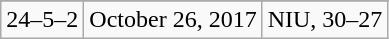<table class="wikitable">
<tr align="center">
</tr>
<tr align="center">
<td>24–5–2</td>
<td>October 26, 2017</td>
<td>NIU, 30–27</td>
</tr>
</table>
